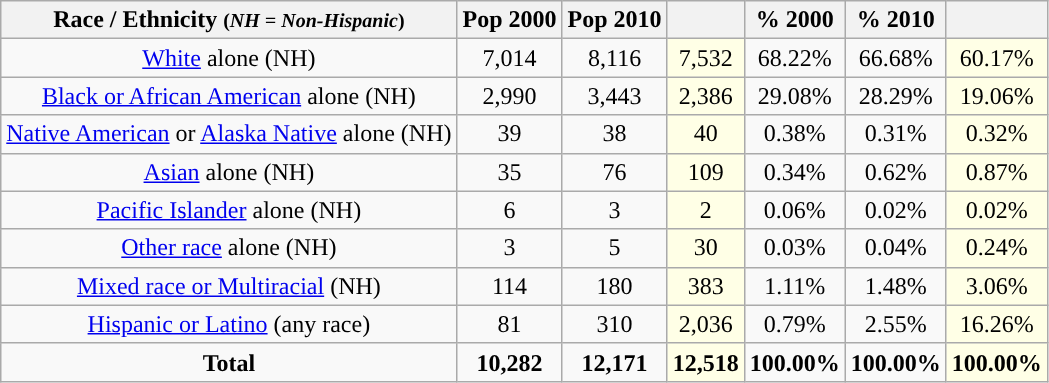<table class="wikitable" style="text-align:center;">
<tr>
<th>Race / Ethnicity <small>(<em>NH = Non-Hispanic</em>)</small></th>
<th>Pop 2000</th>
<th>Pop 2010</th>
<th></th>
<th>% 2000</th>
<th>% 2010</th>
<th></th>
</tr>
<tr>
<td><a href='#'>White</a> alone (NH)</td>
<td>7,014</td>
<td>8,116</td>
<td style='background: #ffffe6;'>7,532</td>
<td>68.22%</td>
<td>66.68%</td>
<td style='background: #ffffe6;'>60.17%</td>
</tr>
<tr>
<td><a href='#'>Black or African American</a> alone (NH)</td>
<td>2,990</td>
<td>3,443</td>
<td style='background: #ffffe6;'>2,386</td>
<td>29.08%</td>
<td>28.29%</td>
<td style='background: #ffffe6;'>19.06%</td>
</tr>
<tr>
<td><a href='#'>Native American</a> or <a href='#'>Alaska Native</a> alone (NH)</td>
<td>39</td>
<td>38</td>
<td style='background: #ffffe6;'>40</td>
<td>0.38%</td>
<td>0.31%</td>
<td style='background: #ffffe6;'>0.32%</td>
</tr>
<tr>
<td><a href='#'>Asian</a> alone (NH)</td>
<td>35</td>
<td>76</td>
<td style='background: #ffffe6;'>109</td>
<td>0.34%</td>
<td>0.62%</td>
<td style='background: #ffffe6;'>0.87%</td>
</tr>
<tr>
<td><a href='#'>Pacific Islander</a> alone (NH)</td>
<td>6</td>
<td>3</td>
<td style='background: #ffffe6;'>2</td>
<td>0.06%</td>
<td>0.02%</td>
<td style='background: #ffffe6;'>0.02%</td>
</tr>
<tr>
<td><a href='#'>Other race</a> alone (NH)</td>
<td>3</td>
<td>5</td>
<td style='background: #ffffe6;'>30</td>
<td>0.03%</td>
<td>0.04%</td>
<td style='background: #ffffe6;'>0.24%</td>
</tr>
<tr>
<td><a href='#'>Mixed race or Multiracial</a> (NH)</td>
<td>114</td>
<td>180</td>
<td style='background: #ffffe6;'>383</td>
<td>1.11%</td>
<td>1.48%</td>
<td style='background: #ffffe6;'>3.06%</td>
</tr>
<tr>
<td><a href='#'>Hispanic or Latino</a> (any race)</td>
<td>81</td>
<td>310</td>
<td style='background: #ffffe6;'>2,036</td>
<td>0.79%</td>
<td>2.55%</td>
<td style='background: #ffffe6;'>16.26%</td>
</tr>
<tr>
<td><strong>Total</strong></td>
<td><strong>10,282</strong></td>
<td><strong>12,171</strong></td>
<td style='background: #ffffe6;'><strong>12,518</strong></td>
<td><strong>100.00%</strong></td>
<td><strong>100.00%</strong></td>
<td style='background: #ffffe6;'><strong>100.00%</strong></td>
</tr>
</table>
